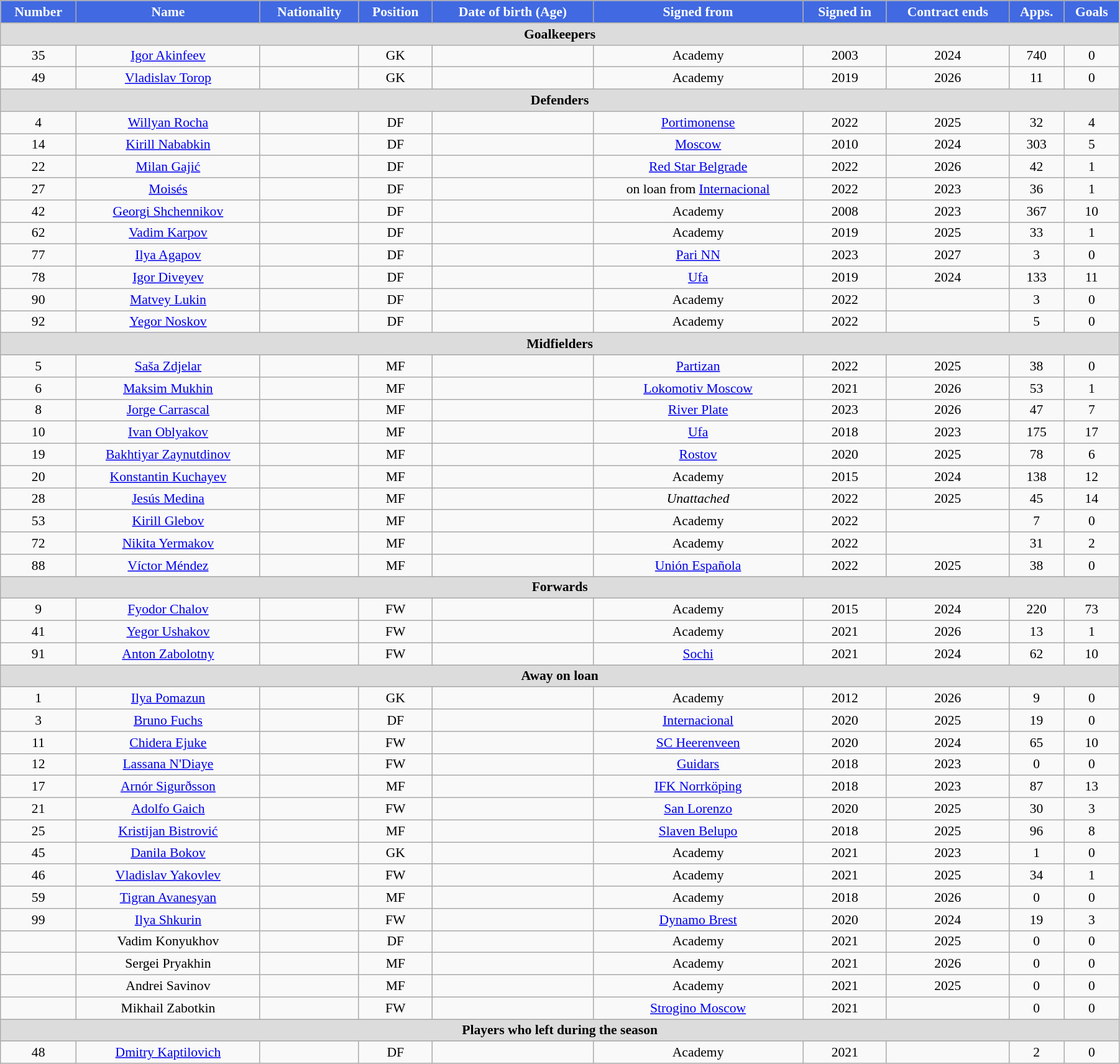<table class="wikitable"  style="text-align:center; font-size:90%; width:95%;">
<tr>
<th style="background:#4169E1; color:white; text-align:center;">Number</th>
<th style="background:#4169E1; color:white; text-align:center;">Name</th>
<th style="background:#4169E1; color:white; text-align:center;">Nationality</th>
<th style="background:#4169E1; color:white; text-align:center;">Position</th>
<th style="background:#4169E1; color:white; text-align:center;">Date of birth (Age)</th>
<th style="background:#4169E1; color:white; text-align:center;">Signed from</th>
<th style="background:#4169E1; color:white; text-align:center;">Signed in</th>
<th style="background:#4169E1; color:white; text-align:center;">Contract ends</th>
<th style="background:#4169E1; color:white; text-align:center;">Apps.</th>
<th style="background:#4169E1; color:white; text-align:center;">Goals</th>
</tr>
<tr>
<th colspan="11"  style="background:#dcdcdc; text-align:center;">Goalkeepers</th>
</tr>
<tr>
<td>35</td>
<td><a href='#'>Igor Akinfeev</a></td>
<td></td>
<td>GK</td>
<td></td>
<td>Academy</td>
<td>2003</td>
<td>2024</td>
<td>740</td>
<td>0</td>
</tr>
<tr>
<td>49</td>
<td><a href='#'>Vladislav Torop</a></td>
<td></td>
<td>GK</td>
<td></td>
<td>Academy</td>
<td>2019</td>
<td>2026</td>
<td>11</td>
<td>0</td>
</tr>
<tr>
<th colspan="11"  style="background:#dcdcdc; text-align:center;">Defenders</th>
</tr>
<tr>
<td>4</td>
<td><a href='#'>Willyan Rocha</a></td>
<td></td>
<td>DF</td>
<td></td>
<td><a href='#'>Portimonense</a></td>
<td>2022</td>
<td>2025</td>
<td>32</td>
<td>4</td>
</tr>
<tr>
<td>14</td>
<td><a href='#'>Kirill Nababkin</a></td>
<td></td>
<td>DF</td>
<td></td>
<td><a href='#'>Moscow</a></td>
<td>2010</td>
<td>2024</td>
<td>303</td>
<td>5</td>
</tr>
<tr>
<td>22</td>
<td><a href='#'>Milan Gajić</a></td>
<td></td>
<td>DF</td>
<td></td>
<td><a href='#'>Red Star Belgrade</a></td>
<td>2022</td>
<td>2026</td>
<td>42</td>
<td>1</td>
</tr>
<tr>
<td>27</td>
<td><a href='#'>Moisés</a></td>
<td></td>
<td>DF</td>
<td></td>
<td>on loan from <a href='#'>Internacional</a></td>
<td>2022</td>
<td>2023</td>
<td>36</td>
<td>1</td>
</tr>
<tr>
<td>42</td>
<td><a href='#'>Georgi Shchennikov</a></td>
<td></td>
<td>DF</td>
<td></td>
<td>Academy</td>
<td>2008</td>
<td>2023</td>
<td>367</td>
<td>10</td>
</tr>
<tr>
<td>62</td>
<td><a href='#'>Vadim Karpov</a></td>
<td></td>
<td>DF</td>
<td></td>
<td>Academy</td>
<td>2019</td>
<td>2025</td>
<td>33</td>
<td>1</td>
</tr>
<tr>
<td>77</td>
<td><a href='#'>Ilya Agapov</a></td>
<td></td>
<td>DF</td>
<td></td>
<td><a href='#'>Pari NN</a></td>
<td>2023</td>
<td>2027</td>
<td>3</td>
<td>0</td>
</tr>
<tr>
<td>78</td>
<td><a href='#'>Igor Diveyev</a></td>
<td></td>
<td>DF</td>
<td></td>
<td><a href='#'>Ufa</a></td>
<td>2019</td>
<td>2024</td>
<td>133</td>
<td>11</td>
</tr>
<tr>
<td>90</td>
<td><a href='#'>Matvey Lukin</a></td>
<td></td>
<td>DF</td>
<td></td>
<td>Academy</td>
<td>2022</td>
<td></td>
<td>3</td>
<td>0</td>
</tr>
<tr>
<td>92</td>
<td><a href='#'>Yegor Noskov</a></td>
<td></td>
<td>DF</td>
<td></td>
<td>Academy</td>
<td>2022</td>
<td></td>
<td>5</td>
<td>0</td>
</tr>
<tr>
<th colspan="11"  style="background:#dcdcdc; text-align:center;">Midfielders</th>
</tr>
<tr>
<td>5</td>
<td><a href='#'>Saša Zdjelar</a></td>
<td></td>
<td>MF</td>
<td></td>
<td><a href='#'>Partizan</a></td>
<td>2022</td>
<td>2025</td>
<td>38</td>
<td>0</td>
</tr>
<tr>
<td>6</td>
<td><a href='#'>Maksim Mukhin</a></td>
<td></td>
<td>MF</td>
<td></td>
<td><a href='#'>Lokomotiv Moscow</a></td>
<td>2021</td>
<td>2026</td>
<td>53</td>
<td>1</td>
</tr>
<tr>
<td>8</td>
<td><a href='#'>Jorge Carrascal</a></td>
<td></td>
<td>MF</td>
<td></td>
<td><a href='#'>River Plate</a></td>
<td>2023</td>
<td>2026</td>
<td>47</td>
<td>7</td>
</tr>
<tr>
<td>10</td>
<td><a href='#'>Ivan Oblyakov</a></td>
<td></td>
<td>MF</td>
<td></td>
<td><a href='#'>Ufa</a></td>
<td>2018</td>
<td>2023</td>
<td>175</td>
<td>17</td>
</tr>
<tr>
<td>19</td>
<td><a href='#'>Bakhtiyar Zaynutdinov</a></td>
<td></td>
<td>MF</td>
<td></td>
<td><a href='#'>Rostov</a></td>
<td>2020</td>
<td>2025</td>
<td>78</td>
<td>6</td>
</tr>
<tr>
<td>20</td>
<td><a href='#'>Konstantin Kuchayev</a></td>
<td></td>
<td>MF</td>
<td></td>
<td>Academy</td>
<td>2015</td>
<td>2024</td>
<td>138</td>
<td>12</td>
</tr>
<tr>
<td>28</td>
<td><a href='#'>Jesús Medina</a></td>
<td></td>
<td>MF</td>
<td></td>
<td><em>Unattached</em></td>
<td>2022</td>
<td>2025</td>
<td>45</td>
<td>14</td>
</tr>
<tr>
<td>53</td>
<td><a href='#'>Kirill Glebov</a></td>
<td></td>
<td>MF</td>
<td></td>
<td>Academy</td>
<td>2022</td>
<td></td>
<td>7</td>
<td>0</td>
</tr>
<tr>
<td>72</td>
<td><a href='#'>Nikita Yermakov</a></td>
<td></td>
<td>MF</td>
<td></td>
<td>Academy</td>
<td>2022</td>
<td></td>
<td>31</td>
<td>2</td>
</tr>
<tr>
<td>88</td>
<td><a href='#'>Víctor Méndez</a></td>
<td></td>
<td>MF</td>
<td></td>
<td><a href='#'>Unión Española</a></td>
<td>2022</td>
<td>2025</td>
<td>38</td>
<td>0</td>
</tr>
<tr>
<th colspan="11"  style="background:#dcdcdc; text-align:center;">Forwards</th>
</tr>
<tr>
<td>9</td>
<td><a href='#'>Fyodor Chalov</a></td>
<td></td>
<td>FW</td>
<td></td>
<td>Academy</td>
<td>2015</td>
<td>2024</td>
<td>220</td>
<td>73</td>
</tr>
<tr>
<td>41</td>
<td><a href='#'>Yegor Ushakov</a></td>
<td></td>
<td>FW</td>
<td></td>
<td>Academy</td>
<td>2021</td>
<td>2026</td>
<td>13</td>
<td>1</td>
</tr>
<tr>
<td>91</td>
<td><a href='#'>Anton Zabolotny</a></td>
<td></td>
<td>FW</td>
<td></td>
<td><a href='#'>Sochi</a></td>
<td>2021</td>
<td>2024</td>
<td>62</td>
<td>10</td>
</tr>
<tr>
<th colspan="11"  style="background:#dcdcdc; text-align:center;">Away on loan</th>
</tr>
<tr>
<td>1</td>
<td><a href='#'>Ilya Pomazun</a></td>
<td></td>
<td>GK</td>
<td></td>
<td>Academy</td>
<td>2012</td>
<td>2026</td>
<td>9</td>
<td>0</td>
</tr>
<tr>
<td>3</td>
<td><a href='#'>Bruno Fuchs</a></td>
<td></td>
<td>DF</td>
<td></td>
<td><a href='#'>Internacional</a></td>
<td>2020</td>
<td>2025</td>
<td>19</td>
<td>0</td>
</tr>
<tr>
<td>11</td>
<td><a href='#'>Chidera Ejuke</a></td>
<td></td>
<td>FW</td>
<td></td>
<td><a href='#'>SC Heerenveen</a></td>
<td>2020</td>
<td>2024</td>
<td>65</td>
<td>10</td>
</tr>
<tr>
<td>12</td>
<td><a href='#'>Lassana N'Diaye</a></td>
<td></td>
<td>FW</td>
<td></td>
<td><a href='#'>Guidars</a></td>
<td>2018</td>
<td>2023</td>
<td>0</td>
<td>0</td>
</tr>
<tr>
<td>17</td>
<td><a href='#'>Arnór Sigurðsson</a></td>
<td></td>
<td>MF</td>
<td></td>
<td><a href='#'>IFK Norrköping</a></td>
<td>2018</td>
<td>2023</td>
<td>87</td>
<td>13</td>
</tr>
<tr>
<td>21</td>
<td><a href='#'>Adolfo Gaich</a></td>
<td></td>
<td>FW</td>
<td></td>
<td><a href='#'>San Lorenzo</a></td>
<td>2020</td>
<td>2025</td>
<td>30</td>
<td>3</td>
</tr>
<tr>
<td>25</td>
<td><a href='#'>Kristijan Bistrović</a></td>
<td></td>
<td>MF</td>
<td></td>
<td><a href='#'>Slaven Belupo</a></td>
<td>2018</td>
<td>2025</td>
<td>96</td>
<td>8</td>
</tr>
<tr>
<td>45</td>
<td><a href='#'>Danila Bokov</a></td>
<td></td>
<td>GK</td>
<td></td>
<td>Academy</td>
<td>2021</td>
<td>2023</td>
<td>1</td>
<td>0</td>
</tr>
<tr>
<td>46</td>
<td><a href='#'>Vladislav Yakovlev</a></td>
<td></td>
<td>FW</td>
<td></td>
<td>Academy</td>
<td>2021</td>
<td>2025</td>
<td>34</td>
<td>1</td>
</tr>
<tr>
<td>59</td>
<td><a href='#'>Tigran Avanesyan</a></td>
<td></td>
<td>MF</td>
<td></td>
<td>Academy</td>
<td>2018</td>
<td>2026</td>
<td>0</td>
<td>0</td>
</tr>
<tr>
<td>99</td>
<td><a href='#'>Ilya Shkurin</a></td>
<td></td>
<td>FW</td>
<td></td>
<td><a href='#'>Dynamo Brest</a></td>
<td>2020</td>
<td>2024</td>
<td>19</td>
<td>3</td>
</tr>
<tr>
<td></td>
<td>Vadim Konyukhov</td>
<td></td>
<td>DF</td>
<td></td>
<td>Academy</td>
<td>2021</td>
<td>2025</td>
<td>0</td>
<td>0</td>
</tr>
<tr>
<td></td>
<td>Sergei Pryakhin</td>
<td></td>
<td>MF</td>
<td></td>
<td>Academy</td>
<td>2021</td>
<td>2026</td>
<td>0</td>
<td>0</td>
</tr>
<tr>
<td></td>
<td>Andrei Savinov</td>
<td></td>
<td>MF</td>
<td></td>
<td>Academy</td>
<td>2021</td>
<td>2025</td>
<td>0</td>
<td>0</td>
</tr>
<tr>
<td></td>
<td>Mikhail Zabotkin</td>
<td></td>
<td>FW</td>
<td></td>
<td><a href='#'>Strogino Moscow</a></td>
<td>2021</td>
<td></td>
<td>0</td>
<td>0</td>
</tr>
<tr>
<th colspan="11"  style="background:#dcdcdc; text-align:center;">Players who left during the season</th>
</tr>
<tr>
<td>48</td>
<td><a href='#'>Dmitry Kaptilovich</a></td>
<td></td>
<td>DF</td>
<td></td>
<td>Academy</td>
<td>2021</td>
<td></td>
<td>2</td>
<td>0</td>
</tr>
</table>
